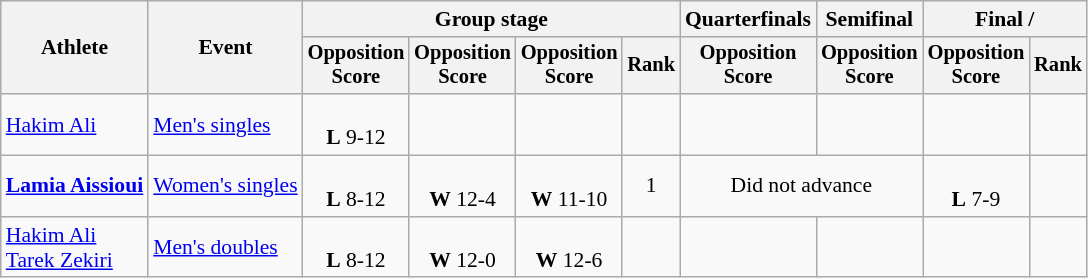<table class=wikitable style="font-size:90%">
<tr>
<th rowspan=2>Athlete</th>
<th rowspan=2>Event</th>
<th colspan=4>Group stage</th>
<th>Quarterfinals</th>
<th>Semifinal</th>
<th colspan=2>Final / </th>
</tr>
<tr style="font-size:95%">
<th>Opposition<br>Score</th>
<th>Opposition<br>Score</th>
<th>Opposition<br>Score</th>
<th>Rank</th>
<th>Opposition<br>Score</th>
<th>Opposition<br>Score</th>
<th>Opposition<br>Score</th>
<th>Rank</th>
</tr>
<tr align=center>
<td align=left><a href='#'>Hakim Ali</a></td>
<td align=left><a href='#'>Men's singles</a></td>
<td><br><strong>L</strong> 9-12</td>
<td><br></td>
<td><br></td>
<td></td>
<td></td>
<td></td>
<td></td>
<td></td>
</tr>
<tr align=center>
<td align=left><strong><a href='#'>Lamia Aissioui</a></strong></td>
<td align=left><a href='#'>Women's singles</a></td>
<td><br><strong>L</strong> 8-12</td>
<td><br><strong>W</strong> 12-4</td>
<td><br><strong>W</strong> 11-10</td>
<td>1</td>
<td colspan="2">Did not advance</td>
<td><br><strong>L</strong> 7-9</td>
<td></td>
</tr>
<tr align=center>
<td align=left><a href='#'>Hakim Ali</a><br><a href='#'>Tarek Zekiri</a></td>
<td align=left><a href='#'>Men's doubles</a></td>
<td><br><strong>L</strong> 8-12</td>
<td><br><strong>W</strong> 12-0</td>
<td><br><strong>W</strong> 12-6</td>
<td></td>
<td></td>
<td></td>
<td></td>
<td></td>
</tr>
</table>
